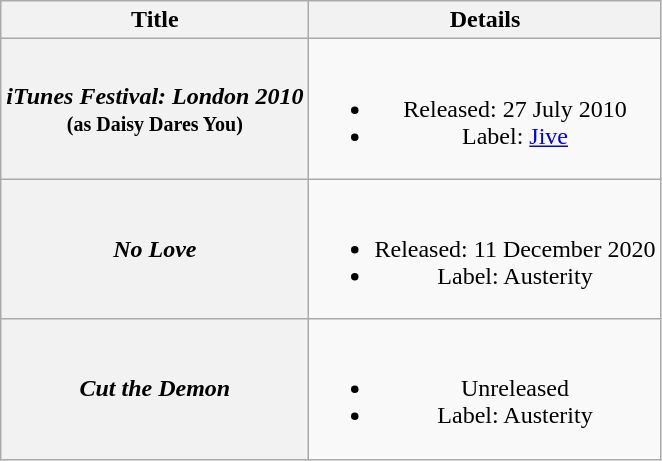<table class="wikitable plainrowheaders" style="text-align:center;">
<tr>
<th>Title</th>
<th>Details</th>
</tr>
<tr>
<th scope="row"><em>iTunes Festival: London 2010</em><br><small>(as Daisy Dares You)</small></th>
<td><br><ul><li>Released: 27 July 2010</li><li>Label: <a href='#'>Jive</a></li></ul></td>
</tr>
<tr>
<th scope="row"><em>No Love</em></th>
<td><br><ul><li>Released: 11 December 2020</li><li>Label: Austerity</li></ul></td>
</tr>
<tr>
<th scope="row"><em>Cut the Demon</em></th>
<td><br><ul><li>Unreleased</li><li>Label: Austerity</li></ul></td>
</tr>
</table>
